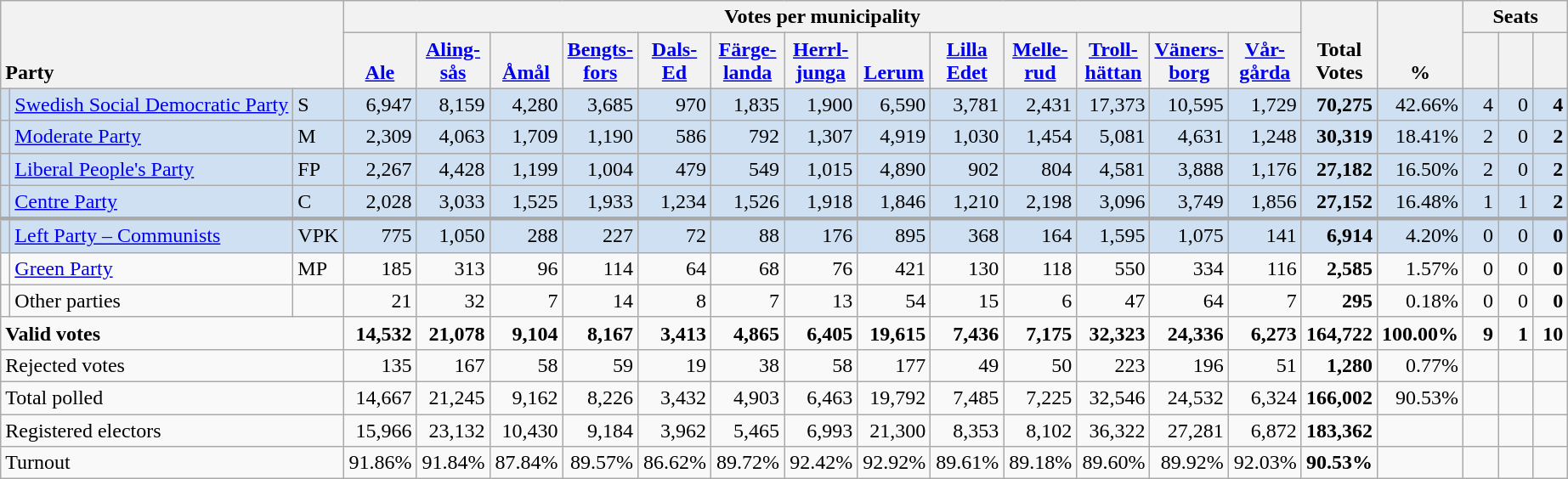<table class="wikitable" border="1" style="text-align:right;">
<tr>
<th style="text-align:left;" valign=bottom rowspan=2 colspan=3>Party</th>
<th colspan=13>Votes per municipality</th>
<th align=center valign=bottom rowspan=2 width="50">Total Votes</th>
<th align=center valign=bottom rowspan=2 width="50">%</th>
<th colspan=3>Seats</th>
</tr>
<tr>
<th align=center valign=bottom width="50"><a href='#'>Ale</a></th>
<th align=center valign=bottom width="50"><a href='#'>Aling- sås</a></th>
<th align=center valign=bottom width="50"><a href='#'>Åmål</a></th>
<th align=center valign=bottom width="50"><a href='#'>Bengts- fors</a></th>
<th align=center valign=bottom width="50"><a href='#'>Dals- Ed</a></th>
<th align=center valign=bottom width="50"><a href='#'>Färge- landa</a></th>
<th align=center valign=bottom width="50"><a href='#'>Herrl- junga</a></th>
<th align=center valign=bottom width="50"><a href='#'>Lerum</a></th>
<th align=center valign=bottom width="50"><a href='#'>Lilla Edet</a></th>
<th align=center valign=bottom width="50"><a href='#'>Melle- rud</a></th>
<th align=center valign=bottom width="50"><a href='#'>Troll- hättan</a></th>
<th align=center valign=bottom width="50"><a href='#'>Väners- borg</a></th>
<th align=center valign=bottom width="50"><a href='#'>Vår- gårda</a></th>
<th align=center valign=bottom width="20"><small></small></th>
<th align=center valign=bottom width="20"><small><a href='#'></a></small></th>
<th align=center valign=bottom width="20"><small></small></th>
</tr>
<tr style="background:#CEE0F2;">
<td></td>
<td align=left style="white-space: nowrap;"><a href='#'>Swedish Social Democratic Party</a></td>
<td align=left>S</td>
<td>6,947</td>
<td>8,159</td>
<td>4,280</td>
<td>3,685</td>
<td>970</td>
<td>1,835</td>
<td>1,900</td>
<td>6,590</td>
<td>3,781</td>
<td>2,431</td>
<td>17,373</td>
<td>10,595</td>
<td>1,729</td>
<td><strong>70,275</strong></td>
<td>42.66%</td>
<td>4</td>
<td>0</td>
<td><strong>4</strong></td>
</tr>
<tr style="background:#CEE0F2;">
<td></td>
<td align=left><a href='#'>Moderate Party</a></td>
<td align=left>M</td>
<td>2,309</td>
<td>4,063</td>
<td>1,709</td>
<td>1,190</td>
<td>586</td>
<td>792</td>
<td>1,307</td>
<td>4,919</td>
<td>1,030</td>
<td>1,454</td>
<td>5,081</td>
<td>4,631</td>
<td>1,248</td>
<td><strong>30,319</strong></td>
<td>18.41%</td>
<td>2</td>
<td>0</td>
<td><strong>2</strong></td>
</tr>
<tr style="background:#CEE0F2;">
<td></td>
<td align=left><a href='#'>Liberal People's Party</a></td>
<td align=left>FP</td>
<td>2,267</td>
<td>4,428</td>
<td>1,199</td>
<td>1,004</td>
<td>479</td>
<td>549</td>
<td>1,015</td>
<td>4,890</td>
<td>902</td>
<td>804</td>
<td>4,581</td>
<td>3,888</td>
<td>1,176</td>
<td><strong>27,182</strong></td>
<td>16.50%</td>
<td>2</td>
<td>0</td>
<td><strong>2</strong></td>
</tr>
<tr style="background:#CEE0F2;">
<td></td>
<td align=left><a href='#'>Centre Party</a></td>
<td align=left>C</td>
<td>2,028</td>
<td>3,033</td>
<td>1,525</td>
<td>1,933</td>
<td>1,234</td>
<td>1,526</td>
<td>1,918</td>
<td>1,846</td>
<td>1,210</td>
<td>2,198</td>
<td>3,096</td>
<td>3,749</td>
<td>1,856</td>
<td><strong>27,152</strong></td>
<td>16.48%</td>
<td>1</td>
<td>1</td>
<td><strong>2</strong></td>
</tr>
<tr style="background:#CEE0F2; border-top:3px solid darkgray;">
<td></td>
<td align=left><a href='#'>Left Party – Communists</a></td>
<td align=left>VPK</td>
<td>775</td>
<td>1,050</td>
<td>288</td>
<td>227</td>
<td>72</td>
<td>88</td>
<td>176</td>
<td>895</td>
<td>368</td>
<td>164</td>
<td>1,595</td>
<td>1,075</td>
<td>141</td>
<td><strong>6,914</strong></td>
<td>4.20%</td>
<td>0</td>
<td>0</td>
<td><strong>0</strong></td>
</tr>
<tr>
<td></td>
<td align=left><a href='#'>Green Party</a></td>
<td align=left>MP</td>
<td>185</td>
<td>313</td>
<td>96</td>
<td>114</td>
<td>64</td>
<td>68</td>
<td>76</td>
<td>421</td>
<td>130</td>
<td>118</td>
<td>550</td>
<td>334</td>
<td>116</td>
<td><strong>2,585</strong></td>
<td>1.57%</td>
<td>0</td>
<td>0</td>
<td><strong>0</strong></td>
</tr>
<tr>
<td></td>
<td align=left>Other parties</td>
<td></td>
<td>21</td>
<td>32</td>
<td>7</td>
<td>14</td>
<td>8</td>
<td>7</td>
<td>13</td>
<td>54</td>
<td>15</td>
<td>6</td>
<td>47</td>
<td>64</td>
<td>7</td>
<td><strong>295</strong></td>
<td>0.18%</td>
<td>0</td>
<td>0</td>
<td><strong>0</strong></td>
</tr>
<tr style="font-weight:bold">
<td align=left colspan=3>Valid votes</td>
<td>14,532</td>
<td>21,078</td>
<td>9,104</td>
<td>8,167</td>
<td>3,413</td>
<td>4,865</td>
<td>6,405</td>
<td>19,615</td>
<td>7,436</td>
<td>7,175</td>
<td>32,323</td>
<td>24,336</td>
<td>6,273</td>
<td>164,722</td>
<td>100.00%</td>
<td>9</td>
<td>1</td>
<td>10</td>
</tr>
<tr>
<td align=left colspan=3>Rejected votes</td>
<td>135</td>
<td>167</td>
<td>58</td>
<td>59</td>
<td>19</td>
<td>38</td>
<td>58</td>
<td>177</td>
<td>49</td>
<td>50</td>
<td>223</td>
<td>196</td>
<td>51</td>
<td><strong>1,280</strong></td>
<td>0.77%</td>
<td></td>
<td></td>
<td></td>
</tr>
<tr>
<td align=left colspan=3>Total polled</td>
<td>14,667</td>
<td>21,245</td>
<td>9,162</td>
<td>8,226</td>
<td>3,432</td>
<td>4,903</td>
<td>6,463</td>
<td>19,792</td>
<td>7,485</td>
<td>7,225</td>
<td>32,546</td>
<td>24,532</td>
<td>6,324</td>
<td><strong>166,002</strong></td>
<td>90.53%</td>
<td></td>
<td></td>
<td></td>
</tr>
<tr>
<td align=left colspan=3>Registered electors</td>
<td>15,966</td>
<td>23,132</td>
<td>10,430</td>
<td>9,184</td>
<td>3,962</td>
<td>5,465</td>
<td>6,993</td>
<td>21,300</td>
<td>8,353</td>
<td>8,102</td>
<td>36,322</td>
<td>27,281</td>
<td>6,872</td>
<td><strong>183,362</strong></td>
<td></td>
<td></td>
<td></td>
<td></td>
</tr>
<tr>
<td align=left colspan=3>Turnout</td>
<td>91.86%</td>
<td>91.84%</td>
<td>87.84%</td>
<td>89.57%</td>
<td>86.62%</td>
<td>89.72%</td>
<td>92.42%</td>
<td>92.92%</td>
<td>89.61%</td>
<td>89.18%</td>
<td>89.60%</td>
<td>89.92%</td>
<td>92.03%</td>
<td><strong>90.53%</strong></td>
<td></td>
<td></td>
<td></td>
<td></td>
</tr>
</table>
